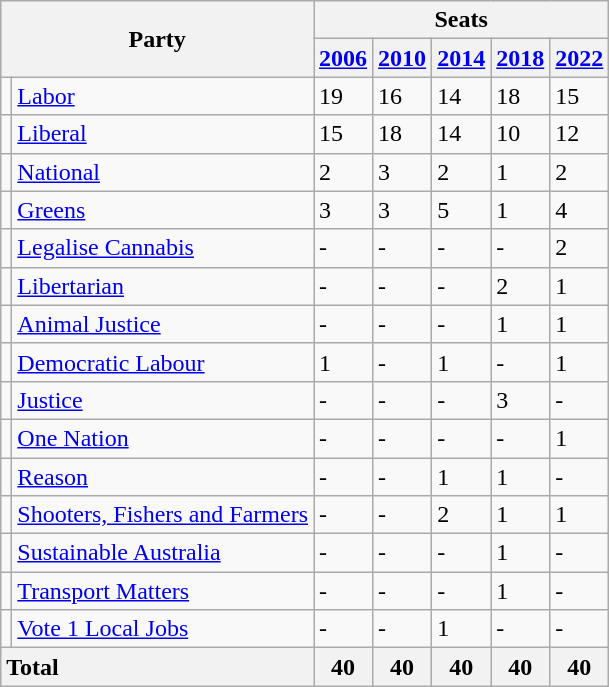<table class="wikitable">
<tr>
<th rowspan =2 colspan =2>Party</th>
<th colspan =5>Seats</th>
</tr>
<tr>
<th><a href='#'>2006</a></th>
<th><a href='#'>2010</a></th>
<th><a href='#'>2014</a></th>
<th><a href='#'>2018</a></th>
<th><a href='#'>2022</a></th>
</tr>
<tr>
<td></td>
<td><a href='#'>Labor</a></td>
<td>19</td>
<td>16</td>
<td>14</td>
<td>18</td>
<td>15</td>
</tr>
<tr>
<td></td>
<td><a href='#'>Liberal</a></td>
<td>15</td>
<td>18</td>
<td>14</td>
<td>10</td>
<td>12</td>
</tr>
<tr>
<td></td>
<td><a href='#'>National</a></td>
<td>2</td>
<td>3</td>
<td>2</td>
<td>1</td>
<td>2</td>
</tr>
<tr>
<td></td>
<td><a href='#'>Greens</a></td>
<td>3</td>
<td>3</td>
<td>5</td>
<td>1</td>
<td>4</td>
</tr>
<tr>
<td></td>
<td><a href='#'>Legalise Cannabis</a></td>
<td>-</td>
<td>-</td>
<td>-</td>
<td>-</td>
<td>2</td>
</tr>
<tr>
<td></td>
<td><a href='#'>Libertarian</a></td>
<td>-</td>
<td>-</td>
<td>-</td>
<td>2</td>
<td>1</td>
</tr>
<tr>
<td></td>
<td><a href='#'>Animal Justice</a></td>
<td>-</td>
<td>-</td>
<td>-</td>
<td>1</td>
<td>1</td>
</tr>
<tr>
<td></td>
<td><a href='#'>Democratic Labour</a></td>
<td>1</td>
<td>-</td>
<td>1</td>
<td>-</td>
<td>1</td>
</tr>
<tr>
<td></td>
<td><a href='#'>Justice</a></td>
<td>-</td>
<td>-</td>
<td>-</td>
<td>3</td>
<td>-</td>
</tr>
<tr>
<td></td>
<td><a href='#'>One Nation</a></td>
<td>-</td>
<td>-</td>
<td>-</td>
<td>-</td>
<td>1</td>
</tr>
<tr>
<td></td>
<td><a href='#'>Reason</a></td>
<td>-</td>
<td>-</td>
<td>1</td>
<td>1</td>
<td>-</td>
</tr>
<tr>
<td></td>
<td><a href='#'>Shooters, Fishers and Farmers</a></td>
<td>-</td>
<td>-</td>
<td>2</td>
<td>1</td>
<td>1</td>
</tr>
<tr>
<td></td>
<td><a href='#'>Sustainable Australia</a></td>
<td>-</td>
<td>-</td>
<td>-</td>
<td>1</td>
<td>-</td>
</tr>
<tr>
<td></td>
<td><a href='#'>Transport Matters</a></td>
<td>-</td>
<td>-</td>
<td>-</td>
<td>1</td>
<td>-</td>
</tr>
<tr>
<td></td>
<td><a href='#'>Vote 1 Local Jobs</a></td>
<td>-</td>
<td>-</td>
<td>1</td>
<td>-</td>
<td>-</td>
</tr>
<tr>
<th style="text-align:left;" colspan =2>Total</th>
<th>40</th>
<th>40</th>
<th>40</th>
<th>40</th>
<th>40</th>
</tr>
</table>
